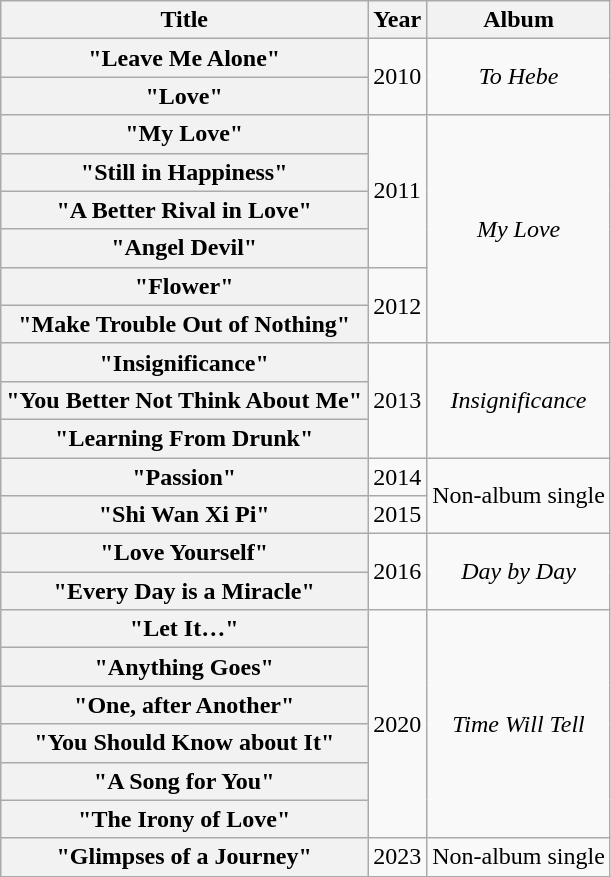<table class="wikitable plainrowheaders" style="text-align:center;">
<tr>
<th scope="col">Title</th>
<th scope="col">Year</th>
<th scope="col">Album</th>
</tr>
<tr>
<th scope="row">"Leave Me Alone"</th>
<td rowspan="2">2010</td>
<td rowspan="2"><em>To Hebe</em></td>
</tr>
<tr>
<th scope="row">"Love"</th>
</tr>
<tr>
<th scope="row">"My Love"</th>
<td rowspan="4">2011</td>
<td rowspan="6"><em>My Love</em></td>
</tr>
<tr>
<th scope="row">"Still in Happiness"</th>
</tr>
<tr>
<th scope="row">"A Better Rival in Love"</th>
</tr>
<tr>
<th scope="row">"Angel Devil"</th>
</tr>
<tr>
<th scope="row">"Flower"</th>
<td rowspan="2">2012</td>
</tr>
<tr>
<th scope="row">"Make Trouble Out of Nothing"</th>
</tr>
<tr>
<th scope="row">"Insignificance"</th>
<td rowspan="3">2013</td>
<td rowspan="3"><em>Insignificance</em></td>
</tr>
<tr>
<th scope="row">"You Better Not Think About Me"</th>
</tr>
<tr>
<th scope="row">"Learning From Drunk"</th>
</tr>
<tr>
<th scope="row">"Passion"</th>
<td>2014</td>
<td rowspan="2">Non-album single</td>
</tr>
<tr>
<th scope="row">"Shi Wan Xi Pi"</th>
<td>2015</td>
</tr>
<tr>
<th scope="row">"Love Yourself"</th>
<td rowspan="2">2016</td>
<td rowspan="2"><em>Day by Day</em></td>
</tr>
<tr>
<th scope="row">"Every Day is a Miracle"</th>
</tr>
<tr>
<th scope="row">"Let It…"</th>
<td rowspan="6">2020</td>
<td rowspan="6"><em>Time Will Tell</em></td>
</tr>
<tr>
<th scope="row">"Anything Goes"</th>
</tr>
<tr>
<th scope="row">"One, after Another"</th>
</tr>
<tr>
<th scope="row">"You Should Know about It"</th>
</tr>
<tr>
<th scope="row">"A Song for You"</th>
</tr>
<tr>
<th scope="row">"The Irony of Love"</th>
</tr>
<tr>
<th scope="row">"Glimpses of a Journey"</th>
<td>2023</td>
<td>Non-album single</td>
</tr>
</table>
